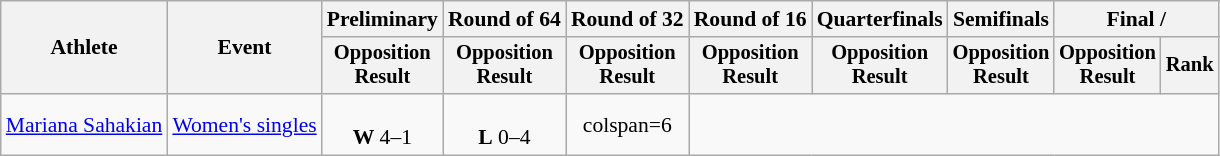<table class="wikitable" style="font-size:90%;">
<tr>
<th rowspan=2>Athlete</th>
<th rowspan=2>Event</th>
<th>Preliminary</th>
<th>Round of 64</th>
<th>Round of 32</th>
<th>Round of 16</th>
<th>Quarterfinals</th>
<th>Semifinals</th>
<th colspan=2>Final / </th>
</tr>
<tr style="font-size:95%">
<th>Opposition<br>Result</th>
<th>Opposition<br>Result</th>
<th>Opposition<br>Result</th>
<th>Opposition<br>Result</th>
<th>Opposition<br>Result</th>
<th>Opposition<br>Result</th>
<th>Opposition<br>Result</th>
<th>Rank</th>
</tr>
<tr align=center>
<td align=left><a href='#'>Mariana Sahakian</a></td>
<td align=left><a href='#'>Women's singles</a></td>
<td><br><strong>W</strong> 4–1</td>
<td><br><strong>L</strong> 0–4</td>
<td>colspan=6 </td>
</tr>
</table>
